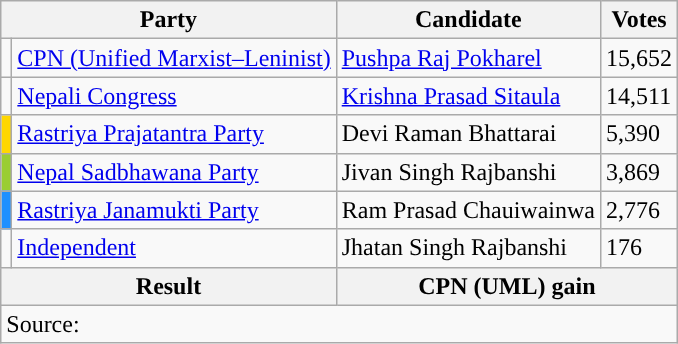<table class="wikitable">
<tr>
<th colspan="2">Party</th>
<th>Candidate</th>
<th>Votes</th>
</tr>
<tr>
<td style="background-color:"></td>
<td><a href='#'>CPN (Unified Marxist–Leninist)</a></td>
<td><a href='#'>Pushpa Raj Pokharel</a></td>
<td>15,652</td>
</tr>
<tr>
<td style="background-color:"></td>
<td><a href='#'>Nepali Congress</a></td>
<td><a href='#'>Krishna Prasad Sitaula</a></td>
<td>14,511</td>
</tr>
<tr>
<td style="background-color:gold"></td>
<td><a href='#'>Rastriya Prajatantra Party</a></td>
<td>Devi Raman Bhattarai</td>
<td>5,390</td>
</tr>
<tr>
<td style="background-color:yellowgreen"></td>
<td><a href='#'>Nepal Sadbhawana Party</a></td>
<td>Jivan Singh Rajbanshi</td>
<td>3,869</td>
</tr>
<tr>
<td style="background-color:dodgerblue"></td>
<td><a href='#'>Rastriya Janamukti Party</a></td>
<td>Ram Prasad Chauiwainwa</td>
<td>2,776</td>
</tr>
<tr>
<td></td>
<td><a href='#'>Independent</a></td>
<td>Jhatan Singh Rajbanshi</td>
<td>176</td>
</tr>
<tr>
<th colspan="2">Result</th>
<th colspan="2">CPN (UML) gain</th>
</tr>
<tr>
<td colspan="4">Source: </td>
</tr>
</table>
